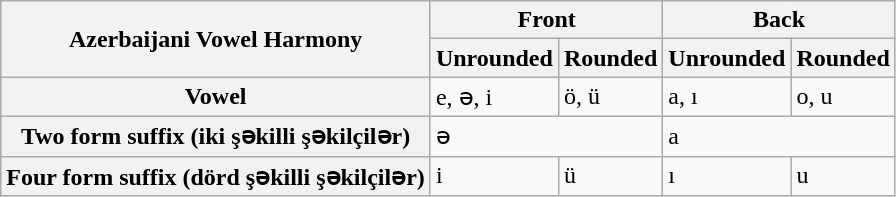<table class="wikitable">
<tr>
<th rowspan="2">Azerbaijani Vowel Harmony</th>
<th colspan="2">Front</th>
<th colspan="2">Back</th>
</tr>
<tr>
<th>Unrounded</th>
<th>Rounded</th>
<th>Unrounded</th>
<th>Rounded</th>
</tr>
<tr>
<th>Vowel</th>
<td>e, ə, i</td>
<td>ö, ü</td>
<td>a, ı</td>
<td>o, u</td>
</tr>
<tr>
<th>Two form suffix (iki şəkilli şəkilçilər)</th>
<td colspan="2">ə</td>
<td colspan="2">a</td>
</tr>
<tr>
<th>Four form suffix (dörd şəkilli şəkilçilər)</th>
<td>i</td>
<td>ü</td>
<td>ı</td>
<td>u</td>
</tr>
</table>
